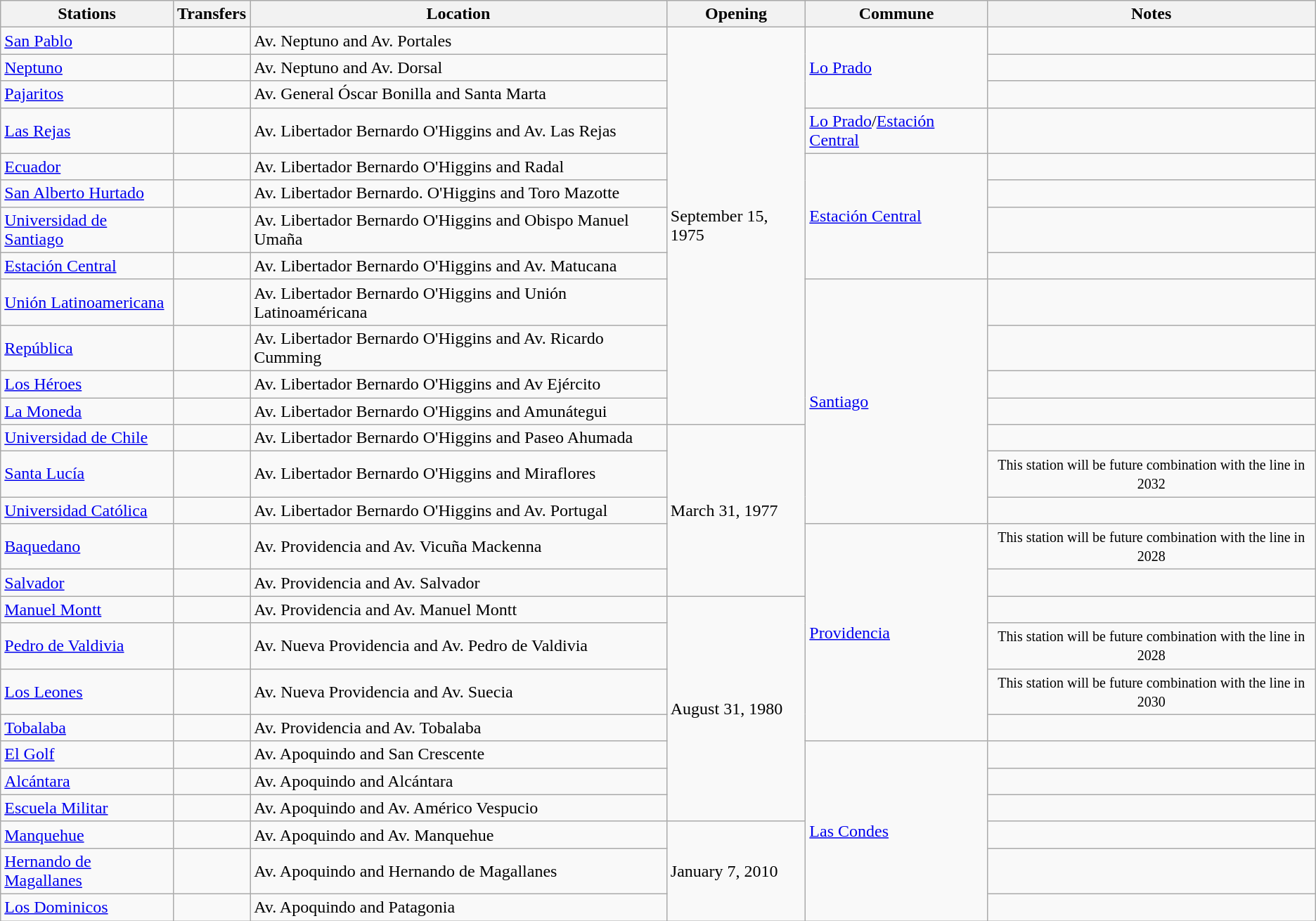<table class=wikitable>
<tr>
<th>Stations</th>
<th>Transfers</th>
<th>Location</th>
<th>Opening</th>
<th>Commune</th>
<th>Notes</th>
</tr>
<tr>
<td><a href='#'>San Pablo</a></td>
<td align=center></td>
<td>Av. Neptuno and Av. Portales</td>
<td rowspan="12">September 15, 1975</td>
<td rowspan="3"><a href='#'>Lo Prado</a></td>
<td></td>
</tr>
<tr>
<td><a href='#'>Neptuno</a></td>
<td></td>
<td>Av. Neptuno and Av. Dorsal</td>
<td></td>
</tr>
<tr>
<td><a href='#'>Pajaritos</a></td>
<td align=center></td>
<td>Av. General Óscar Bonilla and Santa Marta</td>
<td></td>
</tr>
<tr>
<td><a href='#'>Las Rejas</a></td>
<td></td>
<td>Av. Libertador Bernardo O'Higgins and Av. Las Rejas</td>
<td><a href='#'>Lo Prado</a>/<a href='#'>Estación Central</a></td>
<td></td>
</tr>
<tr>
<td><a href='#'>Ecuador</a></td>
<td></td>
<td>Av. Libertador Bernardo O'Higgins and Radal</td>
<td rowspan="4"><a href='#'>Estación Central</a></td>
<td></td>
</tr>
<tr>
<td><a href='#'>San Alberto Hurtado</a></td>
<td></td>
<td>Av. Libertador Bernardo. O'Higgins and Toro Mazotte</td>
<td></td>
</tr>
<tr>
<td><a href='#'>Universidad de Santiago</a></td>
<td align=center></td>
<td>Av. Libertador Bernardo O'Higgins and Obispo Manuel Umaña</td>
<td></td>
</tr>
<tr>
<td><a href='#'>Estación Central</a></td>
<td align=center><br></td>
<td>Av. Libertador Bernardo O'Higgins and Av. Matucana</td>
<td></td>
</tr>
<tr>
<td><a href='#'>Unión Latinoamericana</a></td>
<td></td>
<td>Av. Libertador Bernardo O'Higgins and Unión Latinoaméricana</td>
<td rowspan="7"><a href='#'>Santiago</a></td>
<td></td>
</tr>
<tr>
<td><a href='#'>República</a></td>
<td></td>
<td>Av. Libertador Bernardo O'Higgins and Av. Ricardo Cumming</td>
<td></td>
</tr>
<tr>
<td><a href='#'>Los Héroes</a></td>
<td align=center></td>
<td>Av. Libertador Bernardo O'Higgins and Av Ejército</td>
<td></td>
</tr>
<tr>
<td><a href='#'>La Moneda</a></td>
<td></td>
<td>Av. Libertador Bernardo O'Higgins and Amunátegui</td>
<td></td>
</tr>
<tr>
<td><a href='#'>Universidad de Chile</a></td>
<td align=center></td>
<td>Av. Libertador Bernardo O'Higgins and Paseo Ahumada</td>
<td rowspan="5">March 31, 1977</td>
<td></td>
</tr>
<tr>
<td><a href='#'>Santa Lucía</a></td>
<td></td>
<td>Av. Libertador Bernardo O'Higgins and Miraflores</td>
<td align=center><small>This station will be future combination with the line  in 2032</small></td>
</tr>
<tr>
<td><a href='#'>Universidad Católica</a></td>
<td></td>
<td>Av. Libertador Bernardo O'Higgins and Av. Portugal</td>
<td></td>
</tr>
<tr>
<td><a href='#'>Baquedano</a></td>
<td align=center></td>
<td>Av. Providencia and Av. Vicuña Mackenna</td>
<td rowspan="6"><a href='#'>Providencia</a></td>
<td align=center><small>This station will be future combination with the line  in 2028</small></td>
</tr>
<tr>
<td><a href='#'>Salvador</a></td>
<td></td>
<td>Av. Providencia and Av. Salvador</td>
<td></td>
</tr>
<tr>
<td><a href='#'>Manuel Montt</a></td>
<td></td>
<td>Av. Providencia and Av. Manuel Montt</td>
<td rowspan="7">August 31, 1980</td>
<td></td>
</tr>
<tr>
<td><a href='#'>Pedro de Valdivia</a></td>
<td></td>
<td>Av. Nueva Providencia and Av. Pedro de Valdivia</td>
<td align=center><small>This station will be future combination with the line  in 2028</small></td>
</tr>
<tr>
<td><a href='#'>Los Leones</a></td>
<td align=center></td>
<td>Av. Nueva Providencia and Av. Suecia</td>
<td align=center><small>This station will be future combination with the line  in 2030</small></td>
</tr>
<tr>
<td><a href='#'>Tobalaba</a></td>
<td align=center></td>
<td>Av. Providencia and Av. Tobalaba</td>
<td></td>
</tr>
<tr>
<td><a href='#'>El Golf</a></td>
<td></td>
<td>Av. Apoquindo and San Crescente</td>
<td rowspan="6"><a href='#'>Las Condes</a></td>
<td></td>
</tr>
<tr>
<td><a href='#'>Alcántara</a></td>
<td></td>
<td>Av. Apoquindo and Alcántara</td>
<td></td>
</tr>
<tr>
<td><a href='#'>Escuela Militar</a></td>
<td></td>
<td>Av. Apoquindo and Av. Américo Vespucio</td>
<td></td>
</tr>
<tr>
<td><a href='#'>Manquehue</a></td>
<td></td>
<td>Av. Apoquindo and Av. Manquehue</td>
<td rowspan="3">January 7, 2010</td>
<td></td>
</tr>
<tr>
<td><a href='#'>Hernando de Magallanes</a></td>
<td></td>
<td>Av. Apoquindo and Hernando de Magallanes</td>
<td></td>
</tr>
<tr>
<td><a href='#'>Los Dominicos</a></td>
<td></td>
<td>Av. Apoquindo and Patagonia</td>
<td></td>
</tr>
</table>
